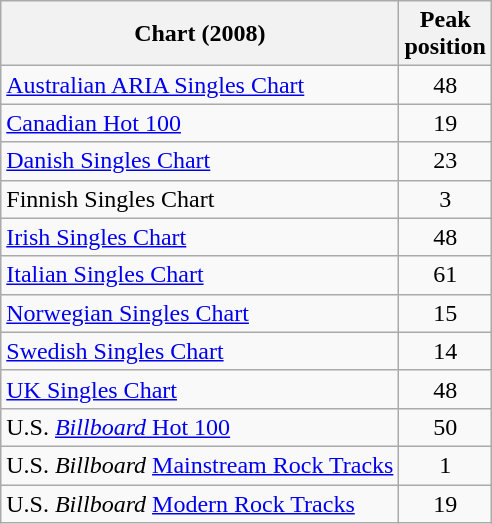<table class="wikitable">
<tr>
<th>Chart (2008)</th>
<th>Peak<br>position</th>
</tr>
<tr>
<td><a href='#'>Australian ARIA Singles Chart</a></td>
<td style="text-align:center;">48</td>
</tr>
<tr>
<td><a href='#'>Canadian Hot 100</a></td>
<td style="text-align:center;">19</td>
</tr>
<tr>
<td><a href='#'>Danish Singles Chart</a></td>
<td style="text-align:center;">23</td>
</tr>
<tr>
<td>Finnish Singles Chart</td>
<td style="text-align:center;">3</td>
</tr>
<tr>
<td><a href='#'>Irish Singles Chart</a></td>
<td style="text-align:center;">48</td>
</tr>
<tr>
<td><a href='#'>Italian Singles Chart</a></td>
<td style="text-align:center;">61</td>
</tr>
<tr>
<td><a href='#'>Norwegian Singles Chart</a></td>
<td style="text-align:center;">15</td>
</tr>
<tr>
<td><a href='#'>Swedish Singles Chart</a></td>
<td style="text-align:center;">14</td>
</tr>
<tr>
<td><a href='#'>UK Singles Chart</a></td>
<td style="text-align:center;">48</td>
</tr>
<tr>
<td>U.S. <a href='#'><em>Billboard</em> Hot 100</a></td>
<td style="text-align:center;">50</td>
</tr>
<tr>
<td>U.S. <em>Billboard</em> <a href='#'>Mainstream Rock Tracks</a></td>
<td style="text-align:center;">1</td>
</tr>
<tr>
<td>U.S. <em>Billboard</em> <a href='#'>Modern Rock Tracks</a></td>
<td style="text-align:center;">19</td>
</tr>
</table>
